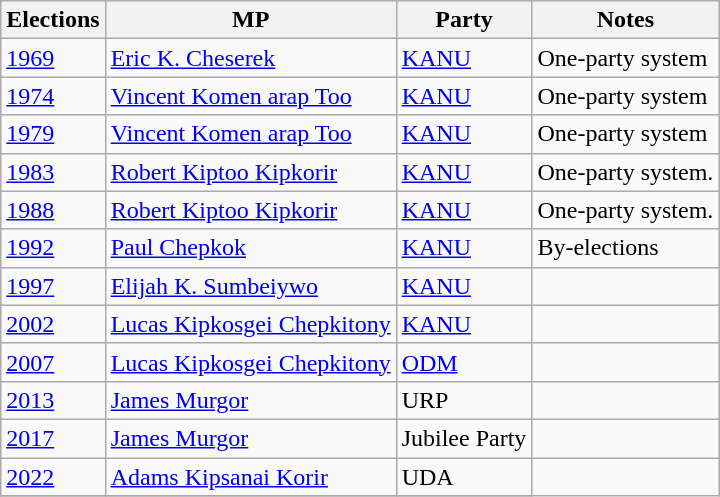<table class="wikitable">
<tr>
<th>Elections</th>
<th>MP </th>
<th>Party</th>
<th>Notes</th>
</tr>
<tr>
<td><a href='#'>1969</a></td>
<td><a href='#'>Eric K. Cheserek</a></td>
<td><a href='#'>KANU</a></td>
<td>One-party system</td>
</tr>
<tr>
<td><a href='#'>1974</a></td>
<td><a href='#'>Vincent Komen arap Too</a></td>
<td><a href='#'>KANU</a></td>
<td>One-party system</td>
</tr>
<tr>
<td><a href='#'>1979</a></td>
<td><a href='#'>Vincent Komen arap Too</a></td>
<td><a href='#'>KANU</a></td>
<td>One-party system</td>
</tr>
<tr>
<td><a href='#'>1983</a></td>
<td><a href='#'>Robert Kiptoo Kipkorir</a></td>
<td><a href='#'>KANU</a></td>
<td>One-party system.</td>
</tr>
<tr>
<td><a href='#'>1988</a></td>
<td><a href='#'>Robert Kiptoo Kipkorir</a></td>
<td><a href='#'>KANU</a></td>
<td>One-party system.</td>
</tr>
<tr>
<td><a href='#'>1992</a></td>
<td><a href='#'>Paul Chepkok</a></td>
<td><a href='#'>KANU</a></td>
<td>By-elections</td>
</tr>
<tr>
<td><a href='#'>1997</a></td>
<td><a href='#'>Elijah K. Sumbeiywo</a></td>
<td><a href='#'>KANU</a></td>
<td></td>
</tr>
<tr>
<td><a href='#'>2002</a></td>
<td><a href='#'>Lucas Kipkosgei Chepkitony</a></td>
<td><a href='#'>KANU</a></td>
<td></td>
</tr>
<tr>
<td><a href='#'>2007</a></td>
<td><a href='#'>Lucas Kipkosgei Chepkitony</a></td>
<td><a href='#'>ODM</a></td>
<td></td>
</tr>
<tr>
<td><a href='#'>2013</a></td>
<td><a href='#'>James Murgor</a></td>
<td>URP</td>
<td></td>
</tr>
<tr>
<td><a href='#'>2017</a></td>
<td><a href='#'>James Murgor</a></td>
<td>Jubilee Party</td>
<td></td>
</tr>
<tr>
<td><a href='#'>2022</a></td>
<td><a href='#'>Adams Kipsanai Korir</a></td>
<td>UDA</td>
</tr>
<tr>
</tr>
</table>
